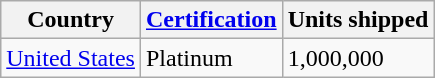<table class="wikitable">
<tr>
<th scope="col">Country</th>
<th scope="col"><a href='#'>Certification</a></th>
<th scope="col">Units shipped</th>
</tr>
<tr>
<td><a href='#'>United States</a></td>
<td>Platinum</td>
<td>1,000,000</td>
</tr>
</table>
